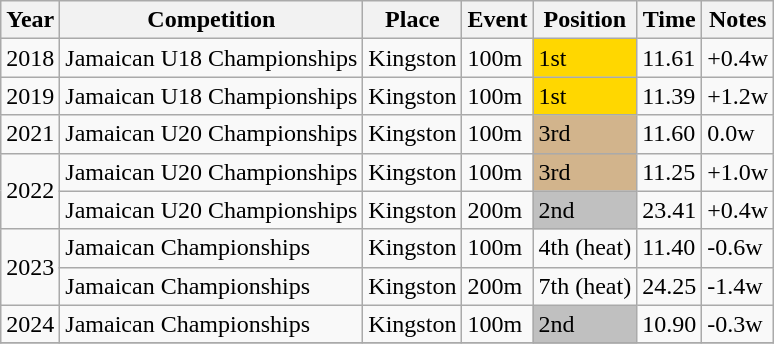<table class="wikitable">
<tr>
<th>Year</th>
<th>Competition</th>
<th>Place</th>
<th>Event</th>
<th>Position</th>
<th>Time</th>
<th>Notes</th>
</tr>
<tr>
<td>2018</td>
<td>Jamaican U18 Championships</td>
<td>Kingston</td>
<td>100m</td>
<td bgcolor=gold>1st</td>
<td>11.61</td>
<td>+0.4w</td>
</tr>
<tr>
<td>2019</td>
<td>Jamaican U18 Championships</td>
<td>Kingston</td>
<td>100m</td>
<td bgcolor=gold>1st</td>
<td>11.39</td>
<td>+1.2w</td>
</tr>
<tr>
<td>2021</td>
<td>Jamaican U20 Championships</td>
<td>Kingston</td>
<td>100m</td>
<td bgcolor=tan>3rd</td>
<td>11.60</td>
<td>0.0w</td>
</tr>
<tr>
<td rowspan=2>2022</td>
<td>Jamaican U20 Championships</td>
<td>Kingston</td>
<td>100m</td>
<td bgcolor=tan>3rd</td>
<td>11.25</td>
<td>+1.0w</td>
</tr>
<tr>
<td>Jamaican U20 Championships</td>
<td>Kingston</td>
<td>200m</td>
<td bgcolor=silver>2nd</td>
<td>23.41</td>
<td>+0.4w</td>
</tr>
<tr>
<td rowspan=2>2023</td>
<td>Jamaican Championships</td>
<td>Kingston</td>
<td>100m</td>
<td>4th (heat)</td>
<td>11.40</td>
<td>-0.6w</td>
</tr>
<tr>
<td>Jamaican Championships</td>
<td>Kingston</td>
<td>200m</td>
<td>7th (heat)</td>
<td>24.25</td>
<td>-1.4w</td>
</tr>
<tr>
<td>2024</td>
<td>Jamaican Championships</td>
<td>Kingston</td>
<td>100m</td>
<td bgcolor=silver>2nd</td>
<td>10.90</td>
<td>-0.3w</td>
</tr>
<tr>
</tr>
</table>
